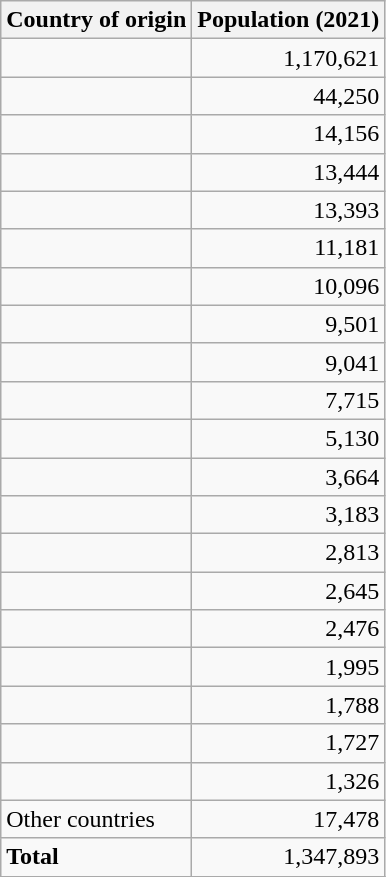<table class="nowrap sortable mw-datatable wikitable sortable" style="text-align:right">
<tr>
<th style="text-align:center">Country of origin</th>
<th style="text-align:center">Population (2021)</th>
</tr>
<tr>
<td style="text-align:left"></td>
<td>1,170,621</td>
</tr>
<tr>
<td style="text-align:left"></td>
<td>44,250</td>
</tr>
<tr>
<td style="text-align:left"></td>
<td>14,156</td>
</tr>
<tr>
<td style="text-align:left"></td>
<td>13,444</td>
</tr>
<tr>
<td style="text-align:left"></td>
<td>13,393</td>
</tr>
<tr>
<td style="text-align:left"></td>
<td>11,181</td>
</tr>
<tr>
<td style="text-align:left"></td>
<td>10,096</td>
</tr>
<tr>
<td style="text-align:left"></td>
<td>9,501</td>
</tr>
<tr>
<td style="text-align:left"></td>
<td>9,041</td>
</tr>
<tr>
<td style="text-align:left"></td>
<td>7,715</td>
</tr>
<tr>
<td style="text-align:left"></td>
<td>5,130</td>
</tr>
<tr>
<td style="text-align:left"></td>
<td>3,664</td>
</tr>
<tr>
<td style="text-align:left"></td>
<td>3,183</td>
</tr>
<tr>
<td style="text-align:left"></td>
<td>2,813</td>
</tr>
<tr>
<td style="text-align:left"></td>
<td>2,645</td>
</tr>
<tr>
<td style="text-align:left"></td>
<td>2,476</td>
</tr>
<tr>
<td style="text-align:left"></td>
<td>1,995</td>
</tr>
<tr>
<td style="text-align:left"></td>
<td>1,788</td>
</tr>
<tr>
<td style="text-align:left"></td>
<td>1,727</td>
</tr>
<tr>
<td style="text-align:left"></td>
<td>1,326</td>
</tr>
<tr>
<td style="text-align:left">Other countries</td>
<td>17,478</td>
</tr>
<tr>
<td style="text-align:left"><strong>Total</strong></td>
<td>1,347,893</td>
</tr>
<tr>
</tr>
</table>
